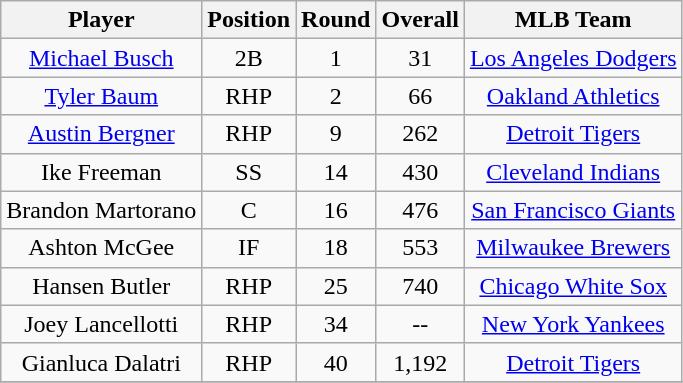<table class="wikitable" style="text-align:center;">
<tr>
<th>Player</th>
<th>Position</th>
<th>Round</th>
<th>Overall</th>
<th>MLB Team</th>
</tr>
<tr>
<td><a href='#'>Michael Busch</a></td>
<td>2B</td>
<td>1</td>
<td>31</td>
<td><a href='#'>Los Angeles Dodgers</a></td>
</tr>
<tr>
<td><a href='#'>Tyler Baum</a></td>
<td>RHP</td>
<td>2</td>
<td>66</td>
<td><a href='#'>Oakland Athletics</a></td>
</tr>
<tr>
<td><a href='#'>Austin Bergner</a></td>
<td>RHP</td>
<td>9</td>
<td>262</td>
<td><a href='#'>Detroit Tigers</a></td>
</tr>
<tr>
<td>Ike Freeman</td>
<td>SS</td>
<td>14</td>
<td>430</td>
<td><a href='#'>Cleveland Indians</a></td>
</tr>
<tr>
<td>Brandon Martorano</td>
<td>C</td>
<td>16</td>
<td>476</td>
<td><a href='#'>San Francisco Giants</a></td>
</tr>
<tr>
<td>Ashton McGee</td>
<td>IF</td>
<td>18</td>
<td>553</td>
<td><a href='#'>Milwaukee Brewers</a></td>
</tr>
<tr>
<td>Hansen Butler</td>
<td>RHP</td>
<td>25</td>
<td>740</td>
<td><a href='#'>Chicago White Sox</a></td>
</tr>
<tr>
<td>Joey Lancellotti</td>
<td>RHP</td>
<td>34</td>
<td>--</td>
<td><a href='#'>New York Yankees</a></td>
</tr>
<tr>
<td>Gianluca Dalatri</td>
<td>RHP</td>
<td>40</td>
<td>1,192</td>
<td><a href='#'>Detroit Tigers</a></td>
</tr>
<tr>
</tr>
</table>
